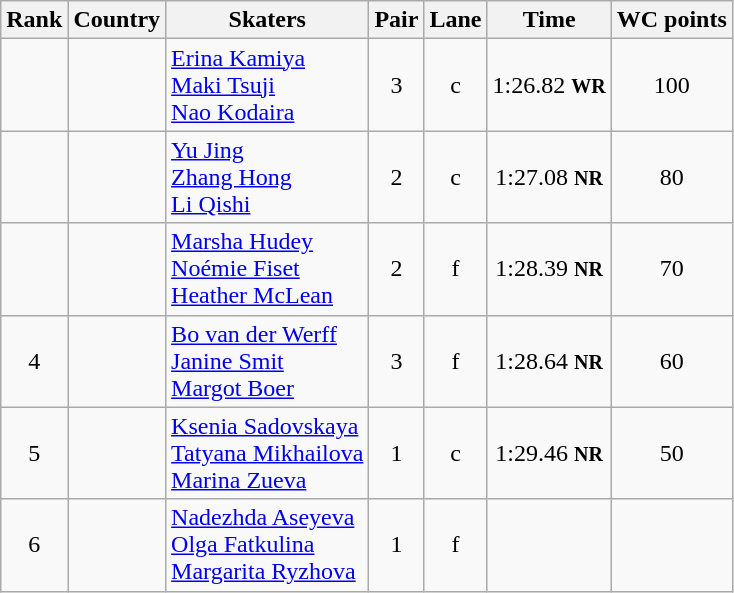<table class="wikitable sortable" style="text-align:center">
<tr>
<th>Rank</th>
<th>Country</th>
<th>Skaters</th>
<th>Pair</th>
<th>Lane</th>
<th>Time</th>
<th>WC points</th>
</tr>
<tr>
<td></td>
<td align=left></td>
<td align=left><a href='#'>Erina Kamiya</a><br><a href='#'>Maki Tsuji</a><br><a href='#'>Nao Kodaira</a></td>
<td>3</td>
<td>c</td>
<td>1:26.82 <strong><small>WR</small></strong></td>
<td>100</td>
</tr>
<tr>
<td></td>
<td align=left></td>
<td align=left><a href='#'>Yu Jing</a><br><a href='#'>Zhang Hong</a><br><a href='#'>Li Qishi</a></td>
<td>2</td>
<td>c</td>
<td>1:27.08 <strong><small>NR</small></strong></td>
<td>80</td>
</tr>
<tr>
<td></td>
<td align=left></td>
<td align=left><a href='#'>Marsha Hudey</a><br><a href='#'>Noémie Fiset</a><br><a href='#'>Heather McLean</a></td>
<td>2</td>
<td>f</td>
<td>1:28.39 <strong><small>NR</small></strong></td>
<td>70</td>
</tr>
<tr>
<td>4</td>
<td align=left></td>
<td align=left><a href='#'>Bo van der Werff</a><br><a href='#'>Janine Smit</a><br><a href='#'>Margot Boer</a></td>
<td>3</td>
<td>f</td>
<td>1:28.64 <strong><small>NR</small></strong></td>
<td>60</td>
</tr>
<tr>
<td>5</td>
<td align=left></td>
<td align=left><a href='#'>Ksenia Sadovskaya</a><br><a href='#'>Tatyana Mikhailova</a><br><a href='#'>Marina Zueva</a></td>
<td>1</td>
<td>c</td>
<td>1:29.46 <strong><small>NR</small></strong></td>
<td>50</td>
</tr>
<tr>
<td>6</td>
<td align=left></td>
<td align=left><a href='#'>Nadezhda Aseyeva</a><br><a href='#'>Olga Fatkulina</a><br><a href='#'>Margarita Ryzhova</a></td>
<td>1</td>
<td>f</td>
<td></td>
<td></td>
</tr>
</table>
